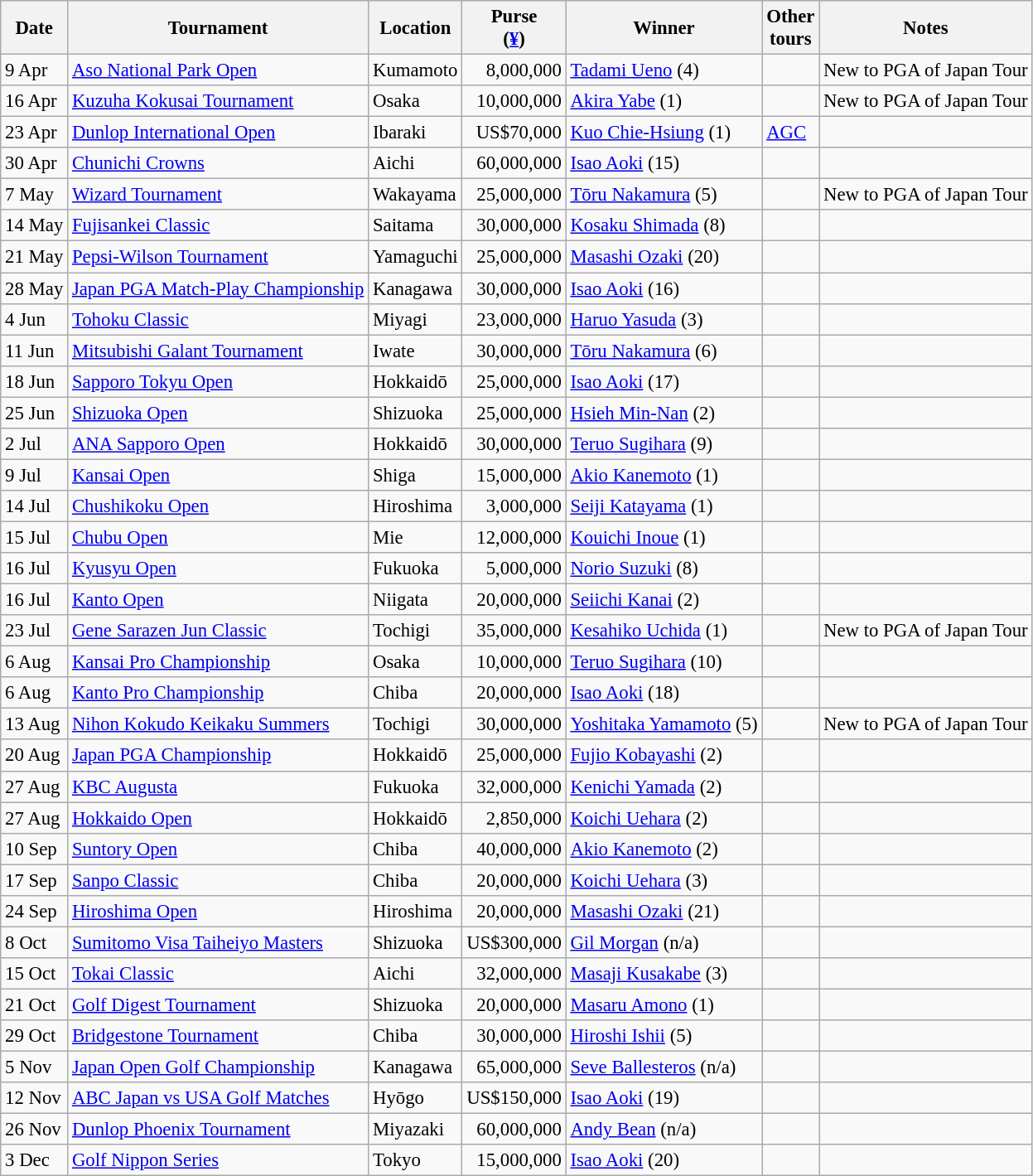<table class="wikitable" style="font-size:95%">
<tr>
<th>Date</th>
<th>Tournament</th>
<th>Location</th>
<th>Purse<br>(<a href='#'>¥</a>)</th>
<th>Winner</th>
<th>Other<br>tours</th>
<th>Notes</th>
</tr>
<tr>
<td>9 Apr</td>
<td><a href='#'>Aso National Park Open</a></td>
<td>Kumamoto</td>
<td align=right>8,000,000</td>
<td> <a href='#'>Tadami Ueno</a> (4)</td>
<td></td>
<td>New to PGA of Japan Tour</td>
</tr>
<tr>
<td>16 Apr</td>
<td><a href='#'>Kuzuha Kokusai Tournament</a></td>
<td>Osaka</td>
<td align=right>10,000,000</td>
<td> <a href='#'>Akira Yabe</a> (1)</td>
<td></td>
<td>New to PGA of Japan Tour</td>
</tr>
<tr>
<td>23 Apr</td>
<td><a href='#'>Dunlop International Open</a></td>
<td>Ibaraki</td>
<td align=right>US$70,000</td>
<td> <a href='#'>Kuo Chie-Hsiung</a> (1)</td>
<td><a href='#'>AGC</a></td>
<td></td>
</tr>
<tr>
<td>30 Apr</td>
<td><a href='#'>Chunichi Crowns</a></td>
<td>Aichi</td>
<td align=right>60,000,000</td>
<td> <a href='#'>Isao Aoki</a> (15)</td>
<td></td>
<td></td>
</tr>
<tr>
<td>7 May</td>
<td><a href='#'>Wizard Tournament</a></td>
<td>Wakayama</td>
<td align=right>25,000,000</td>
<td> <a href='#'>Tōru Nakamura</a> (5)</td>
<td></td>
<td>New to PGA of Japan Tour</td>
</tr>
<tr>
<td>14 May</td>
<td><a href='#'>Fujisankei Classic</a></td>
<td>Saitama</td>
<td align=right>30,000,000</td>
<td> <a href='#'>Kosaku Shimada</a> (8)</td>
<td></td>
<td></td>
</tr>
<tr>
<td>21 May</td>
<td><a href='#'>Pepsi-Wilson Tournament</a></td>
<td>Yamaguchi</td>
<td align=right>25,000,000</td>
<td> <a href='#'>Masashi Ozaki</a> (20)</td>
<td></td>
<td></td>
</tr>
<tr>
<td>28 May</td>
<td><a href='#'>Japan PGA Match-Play Championship</a></td>
<td>Kanagawa</td>
<td align=right>30,000,000</td>
<td> <a href='#'>Isao Aoki</a> (16)</td>
<td></td>
<td></td>
</tr>
<tr>
<td>4 Jun</td>
<td><a href='#'>Tohoku Classic</a></td>
<td>Miyagi</td>
<td align=right>23,000,000</td>
<td> <a href='#'>Haruo Yasuda</a> (3)</td>
<td></td>
<td></td>
</tr>
<tr>
<td>11 Jun</td>
<td><a href='#'>Mitsubishi Galant Tournament</a></td>
<td>Iwate</td>
<td align=right>30,000,000</td>
<td> <a href='#'>Tōru Nakamura</a> (6)</td>
<td></td>
<td></td>
</tr>
<tr>
<td>18 Jun</td>
<td><a href='#'>Sapporo Tokyu Open</a></td>
<td>Hokkaidō</td>
<td align=right>25,000,000</td>
<td> <a href='#'>Isao Aoki</a> (17)</td>
<td></td>
<td></td>
</tr>
<tr>
<td>25 Jun</td>
<td><a href='#'>Shizuoka Open</a></td>
<td>Shizuoka</td>
<td align=right>25,000,000</td>
<td> <a href='#'>Hsieh Min-Nan</a> (2)</td>
<td></td>
<td></td>
</tr>
<tr>
<td>2 Jul</td>
<td><a href='#'>ANA Sapporo Open</a></td>
<td>Hokkaidō</td>
<td align=right>30,000,000</td>
<td> <a href='#'>Teruo Sugihara</a> (9)</td>
<td></td>
<td></td>
</tr>
<tr>
<td>9 Jul</td>
<td><a href='#'>Kansai Open</a></td>
<td>Shiga</td>
<td align=right>15,000,000</td>
<td> <a href='#'>Akio Kanemoto</a> (1)</td>
<td></td>
<td></td>
</tr>
<tr>
<td>14 Jul</td>
<td><a href='#'>Chushikoku Open</a></td>
<td>Hiroshima</td>
<td align=right>3,000,000</td>
<td> <a href='#'>Seiji Katayama</a> (1)</td>
<td></td>
<td></td>
</tr>
<tr>
<td>15 Jul</td>
<td><a href='#'>Chubu Open</a></td>
<td>Mie</td>
<td align=right>12,000,000</td>
<td> <a href='#'>Kouichi Inoue</a> (1)</td>
<td></td>
<td></td>
</tr>
<tr>
<td>16 Jul</td>
<td><a href='#'>Kyusyu Open</a></td>
<td>Fukuoka</td>
<td align=right>5,000,000</td>
<td> <a href='#'>Norio Suzuki</a> (8)</td>
<td></td>
<td></td>
</tr>
<tr>
<td>16 Jul</td>
<td><a href='#'>Kanto Open</a></td>
<td>Niigata</td>
<td align=right>20,000,000</td>
<td> <a href='#'>Seiichi Kanai</a> (2)</td>
<td></td>
<td></td>
</tr>
<tr>
<td>23 Jul</td>
<td><a href='#'>Gene Sarazen Jun Classic</a></td>
<td>Tochigi</td>
<td align=right>35,000,000</td>
<td> <a href='#'>Kesahiko Uchida</a> (1)</td>
<td></td>
<td>New to PGA of Japan Tour</td>
</tr>
<tr>
<td>6 Aug</td>
<td><a href='#'>Kansai Pro Championship</a></td>
<td>Osaka</td>
<td align=right>10,000,000</td>
<td> <a href='#'>Teruo Sugihara</a> (10)</td>
<td></td>
<td></td>
</tr>
<tr>
<td>6 Aug</td>
<td><a href='#'>Kanto Pro Championship</a></td>
<td>Chiba</td>
<td align=right>20,000,000</td>
<td> <a href='#'>Isao Aoki</a> (18)</td>
<td></td>
<td></td>
</tr>
<tr>
<td>13 Aug</td>
<td><a href='#'>Nihon Kokudo Keikaku Summers</a></td>
<td>Tochigi</td>
<td align=right>30,000,000</td>
<td> <a href='#'>Yoshitaka Yamamoto</a> (5)</td>
<td></td>
<td>New to PGA of Japan Tour</td>
</tr>
<tr>
<td>20 Aug</td>
<td><a href='#'>Japan PGA Championship</a></td>
<td>Hokkaidō</td>
<td align=right>25,000,000</td>
<td> <a href='#'>Fujio Kobayashi</a> (2)</td>
<td></td>
<td></td>
</tr>
<tr>
<td>27 Aug</td>
<td><a href='#'>KBC Augusta</a></td>
<td>Fukuoka</td>
<td align=right>32,000,000</td>
<td> <a href='#'>Kenichi Yamada</a> (2)</td>
<td></td>
<td></td>
</tr>
<tr>
<td>27 Aug</td>
<td><a href='#'>Hokkaido Open</a></td>
<td>Hokkaidō</td>
<td align=right>2,850,000</td>
<td> <a href='#'>Koichi Uehara</a> (2)</td>
<td></td>
<td></td>
</tr>
<tr>
<td>10 Sep</td>
<td><a href='#'>Suntory Open</a></td>
<td>Chiba</td>
<td align=right>40,000,000</td>
<td> <a href='#'>Akio Kanemoto</a> (2)</td>
<td></td>
<td></td>
</tr>
<tr>
<td>17 Sep</td>
<td><a href='#'>Sanpo Classic</a></td>
<td>Chiba</td>
<td align=right>20,000,000</td>
<td> <a href='#'>Koichi Uehara</a> (3)</td>
<td></td>
<td></td>
</tr>
<tr>
<td>24 Sep</td>
<td><a href='#'>Hiroshima Open</a></td>
<td>Hiroshima</td>
<td align=right>20,000,000</td>
<td> <a href='#'>Masashi Ozaki</a> (21)</td>
<td></td>
<td></td>
</tr>
<tr>
<td>8 Oct</td>
<td><a href='#'>Sumitomo Visa Taiheiyo Masters</a></td>
<td>Shizuoka</td>
<td align=right>US$300,000</td>
<td> <a href='#'>Gil Morgan</a> (n/a)</td>
<td></td>
<td></td>
</tr>
<tr>
<td>15 Oct</td>
<td><a href='#'>Tokai Classic</a></td>
<td>Aichi</td>
<td align=right>32,000,000</td>
<td> <a href='#'>Masaji Kusakabe</a> (3)</td>
<td></td>
<td></td>
</tr>
<tr>
<td>21 Oct</td>
<td><a href='#'>Golf Digest Tournament</a></td>
<td>Shizuoka</td>
<td align=right>20,000,000</td>
<td> <a href='#'>Masaru Amono</a> (1)</td>
<td></td>
<td></td>
</tr>
<tr>
<td>29 Oct</td>
<td><a href='#'>Bridgestone Tournament</a></td>
<td>Chiba</td>
<td align=right>30,000,000</td>
<td> <a href='#'>Hiroshi Ishii</a> (5)</td>
<td></td>
<td></td>
</tr>
<tr>
<td>5 Nov</td>
<td><a href='#'>Japan Open Golf Championship</a></td>
<td>Kanagawa</td>
<td align=right>65,000,000</td>
<td> <a href='#'>Seve Ballesteros</a> (n/a)</td>
<td></td>
<td></td>
</tr>
<tr>
<td>12 Nov</td>
<td><a href='#'>ABC Japan vs USA Golf Matches</a></td>
<td>Hyōgo</td>
<td align=right>US$150,000</td>
<td> <a href='#'>Isao Aoki</a> (19)</td>
<td></td>
<td></td>
</tr>
<tr>
<td>26 Nov</td>
<td><a href='#'>Dunlop Phoenix Tournament</a></td>
<td>Miyazaki</td>
<td align=right>60,000,000</td>
<td> <a href='#'>Andy Bean</a> (n/a)</td>
<td></td>
<td></td>
</tr>
<tr>
<td>3 Dec</td>
<td><a href='#'>Golf Nippon Series</a></td>
<td>Tokyo</td>
<td align=right>15,000,000</td>
<td> <a href='#'>Isao Aoki</a> (20)</td>
<td></td>
<td></td>
</tr>
</table>
